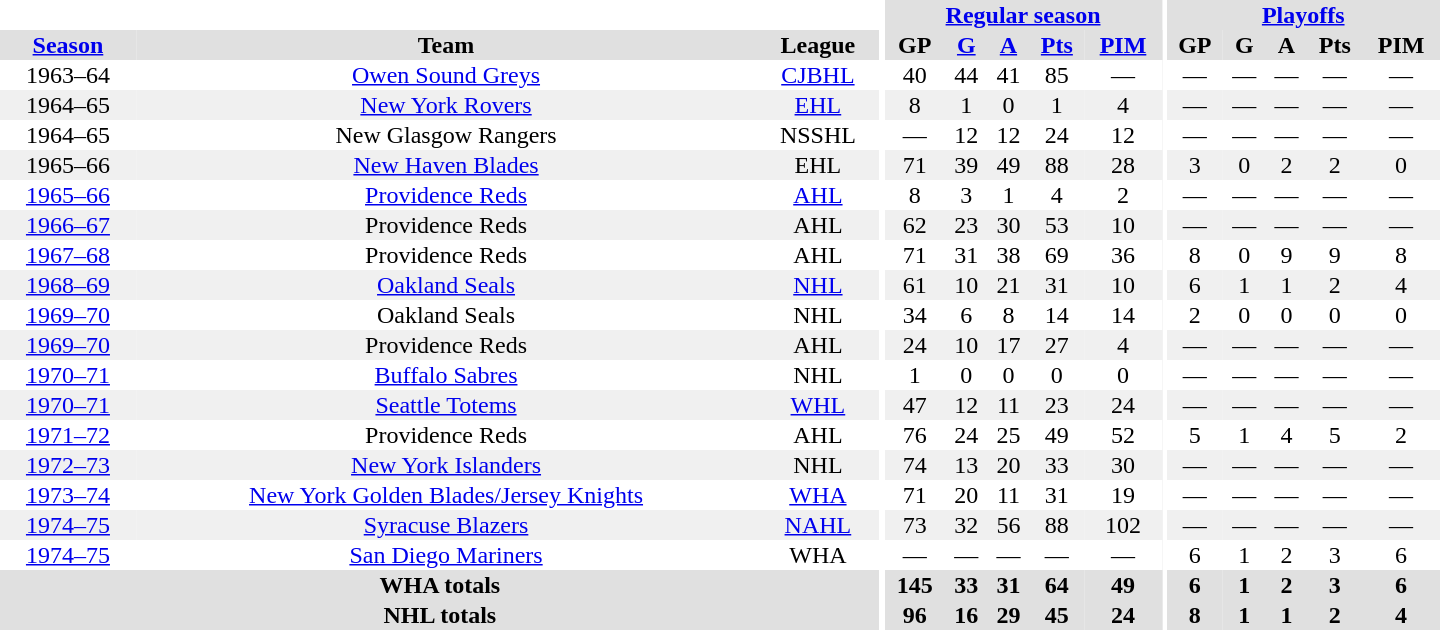<table border="0" cellpadding="1" cellspacing="0" style="text-align:center; width:60em">
<tr bgcolor="#e0e0e0">
<th colspan="3" bgcolor="#ffffff"></th>
<th rowspan="100" bgcolor="#ffffff"></th>
<th colspan="5"><a href='#'>Regular season</a></th>
<th rowspan="100" bgcolor="#ffffff"></th>
<th colspan="5"><a href='#'>Playoffs</a></th>
</tr>
<tr bgcolor="#e0e0e0">
<th><a href='#'>Season</a></th>
<th>Team</th>
<th>League</th>
<th>GP</th>
<th><a href='#'>G</a></th>
<th><a href='#'>A</a></th>
<th><a href='#'>Pts</a></th>
<th><a href='#'>PIM</a></th>
<th>GP</th>
<th>G</th>
<th>A</th>
<th>Pts</th>
<th>PIM</th>
</tr>
<tr>
<td>1963–64</td>
<td><a href='#'>Owen Sound Greys</a></td>
<td><a href='#'>CJBHL</a></td>
<td>40</td>
<td>44</td>
<td>41</td>
<td>85</td>
<td>—</td>
<td>—</td>
<td>—</td>
<td>—</td>
<td>—</td>
<td>—</td>
</tr>
<tr bgcolor="#f0f0f0">
<td>1964–65</td>
<td><a href='#'>New York Rovers</a></td>
<td><a href='#'>EHL</a></td>
<td>8</td>
<td>1</td>
<td>0</td>
<td>1</td>
<td>4</td>
<td>—</td>
<td>—</td>
<td>—</td>
<td>—</td>
<td>—</td>
</tr>
<tr>
<td>1964–65</td>
<td>New Glasgow Rangers</td>
<td>NSSHL</td>
<td>—</td>
<td>12</td>
<td>12</td>
<td>24</td>
<td>12</td>
<td>—</td>
<td>—</td>
<td>—</td>
<td>—</td>
<td>—</td>
</tr>
<tr bgcolor="#f0f0f0">
<td>1965–66</td>
<td><a href='#'>New Haven Blades</a></td>
<td>EHL</td>
<td>71</td>
<td>39</td>
<td>49</td>
<td>88</td>
<td>28</td>
<td>3</td>
<td>0</td>
<td>2</td>
<td>2</td>
<td>0</td>
</tr>
<tr>
<td><a href='#'>1965–66</a></td>
<td><a href='#'>Providence Reds</a></td>
<td><a href='#'>AHL</a></td>
<td>8</td>
<td>3</td>
<td>1</td>
<td>4</td>
<td>2</td>
<td>—</td>
<td>—</td>
<td>—</td>
<td>—</td>
<td>—</td>
</tr>
<tr bgcolor="#f0f0f0">
<td><a href='#'>1966–67</a></td>
<td>Providence Reds</td>
<td>AHL</td>
<td>62</td>
<td>23</td>
<td>30</td>
<td>53</td>
<td>10</td>
<td>—</td>
<td>—</td>
<td>—</td>
<td>—</td>
<td>—</td>
</tr>
<tr>
<td><a href='#'>1967–68</a></td>
<td>Providence Reds</td>
<td>AHL</td>
<td>71</td>
<td>31</td>
<td>38</td>
<td>69</td>
<td>36</td>
<td>8</td>
<td>0</td>
<td>9</td>
<td>9</td>
<td>8</td>
</tr>
<tr bgcolor="#f0f0f0">
<td><a href='#'>1968–69</a></td>
<td><a href='#'>Oakland Seals</a></td>
<td><a href='#'>NHL</a></td>
<td>61</td>
<td>10</td>
<td>21</td>
<td>31</td>
<td>10</td>
<td>6</td>
<td>1</td>
<td>1</td>
<td>2</td>
<td>4</td>
</tr>
<tr>
<td><a href='#'>1969–70</a></td>
<td>Oakland Seals</td>
<td>NHL</td>
<td>34</td>
<td>6</td>
<td>8</td>
<td>14</td>
<td>14</td>
<td>2</td>
<td>0</td>
<td>0</td>
<td>0</td>
<td>0</td>
</tr>
<tr bgcolor="#f0f0f0">
<td><a href='#'>1969–70</a></td>
<td>Providence Reds</td>
<td>AHL</td>
<td>24</td>
<td>10</td>
<td>17</td>
<td>27</td>
<td>4</td>
<td>—</td>
<td>—</td>
<td>—</td>
<td>—</td>
<td>—</td>
</tr>
<tr>
<td><a href='#'>1970–71</a></td>
<td><a href='#'>Buffalo Sabres</a></td>
<td>NHL</td>
<td>1</td>
<td>0</td>
<td>0</td>
<td>0</td>
<td>0</td>
<td>—</td>
<td>—</td>
<td>—</td>
<td>—</td>
<td>—</td>
</tr>
<tr bgcolor="#f0f0f0">
<td><a href='#'>1970–71</a></td>
<td><a href='#'>Seattle Totems</a></td>
<td><a href='#'>WHL</a></td>
<td>47</td>
<td>12</td>
<td>11</td>
<td>23</td>
<td>24</td>
<td>—</td>
<td>—</td>
<td>—</td>
<td>—</td>
<td>—</td>
</tr>
<tr>
<td><a href='#'>1971–72</a></td>
<td>Providence Reds</td>
<td>AHL</td>
<td>76</td>
<td>24</td>
<td>25</td>
<td>49</td>
<td>52</td>
<td>5</td>
<td>1</td>
<td>4</td>
<td>5</td>
<td>2</td>
</tr>
<tr bgcolor="#f0f0f0">
<td><a href='#'>1972–73</a></td>
<td><a href='#'>New York Islanders</a></td>
<td>NHL</td>
<td>74</td>
<td>13</td>
<td>20</td>
<td>33</td>
<td>30</td>
<td>—</td>
<td>—</td>
<td>—</td>
<td>—</td>
<td>—</td>
</tr>
<tr>
<td><a href='#'>1973–74</a></td>
<td><a href='#'>New York Golden Blades/Jersey Knights</a></td>
<td><a href='#'>WHA</a></td>
<td>71</td>
<td>20</td>
<td>11</td>
<td>31</td>
<td>19</td>
<td>—</td>
<td>—</td>
<td>—</td>
<td>—</td>
<td>—</td>
</tr>
<tr bgcolor="#f0f0f0">
<td><a href='#'>1974–75</a></td>
<td><a href='#'>Syracuse Blazers</a></td>
<td><a href='#'>NAHL</a></td>
<td>73</td>
<td>32</td>
<td>56</td>
<td>88</td>
<td>102</td>
<td>—</td>
<td>—</td>
<td>—</td>
<td>—</td>
<td>—</td>
</tr>
<tr>
<td><a href='#'>1974–75</a></td>
<td><a href='#'>San Diego Mariners</a></td>
<td>WHA</td>
<td>—</td>
<td>—</td>
<td>—</td>
<td>—</td>
<td>—</td>
<td>6</td>
<td>1</td>
<td>2</td>
<td>3</td>
<td>6</td>
</tr>
<tr bgcolor="#e0e0e0">
<th colspan="3">WHA totals</th>
<th>145</th>
<th>33</th>
<th>31</th>
<th>64</th>
<th>49</th>
<th>6</th>
<th>1</th>
<th>2</th>
<th>3</th>
<th>6</th>
</tr>
<tr bgcolor="#e0e0e0">
<th colspan="3">NHL totals</th>
<th>96</th>
<th>16</th>
<th>29</th>
<th>45</th>
<th>24</th>
<th>8</th>
<th>1</th>
<th>1</th>
<th>2</th>
<th>4</th>
</tr>
</table>
